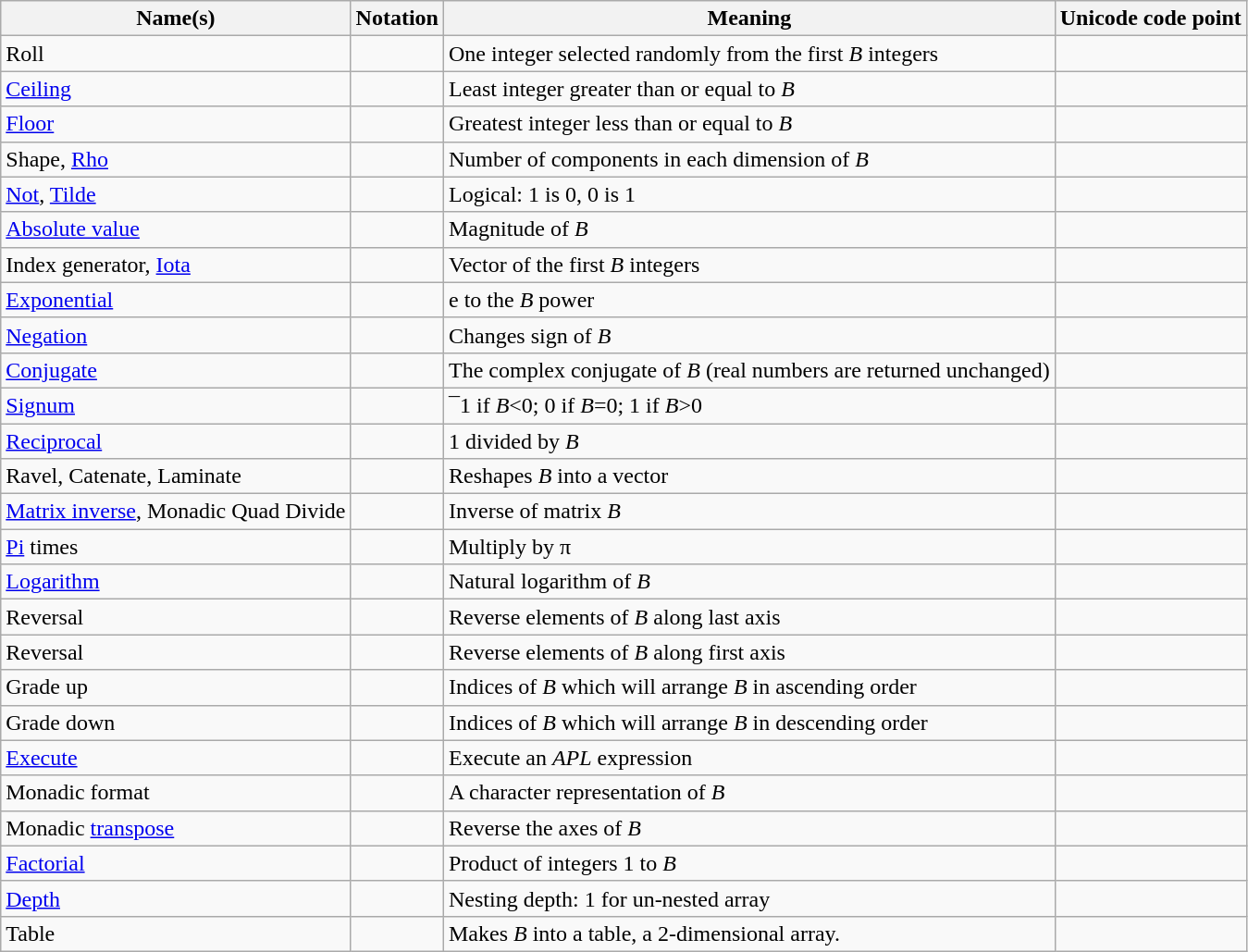<table class="wikitable sortable">
<tr>
<th>Name(s)</th>
<th>Notation</th>
<th>Meaning</th>
<th>Unicode code point</th>
</tr>
<tr>
<td>Roll</td>
<td class="Unicode" style="text-align:center;"></td>
<td>One integer selected randomly from the first <em>B</em> integers</td>
<td></td>
</tr>
<tr>
<td><a href='#'>Ceiling</a></td>
<td class="Unicode" style="text-align:center;"></td>
<td>Least integer greater than or equal to <em>B</em></td>
<td></td>
</tr>
<tr>
<td><a href='#'>Floor</a></td>
<td class="Unicode" style="text-align:center;"></td>
<td>Greatest integer less than or equal to <em>B</em></td>
<td></td>
</tr>
<tr>
<td>Shape, <a href='#'>Rho</a></td>
<td class="Unicode" style="text-align:center;"></td>
<td>Number of components in each dimension of <em>B</em></td>
<td></td>
</tr>
<tr>
<td><a href='#'>Not</a>, <a href='#'>Tilde</a></td>
<td class="Unicode" style="text-align:center;"></td>
<td>Logical: 1 is 0, 0 is 1</td>
<td></td>
</tr>
<tr>
<td><a href='#'>Absolute value</a></td>
<td class="Unicode" style="text-align:center;"></td>
<td>Magnitude of <em>B</em></td>
<td></td>
</tr>
<tr>
<td>Index generator, <a href='#'>Iota</a></td>
<td class="Unicode" style="text-align:center;"></td>
<td>Vector of the first <em>B</em> integers</td>
<td></td>
</tr>
<tr>
<td><a href='#'>Exponential</a></td>
<td class="Unicode" style="text-align:center;"></td>
<td>e to the <em>B</em> power</td>
<td></td>
</tr>
<tr>
<td><a href='#'>Negation</a></td>
<td class="Unicode" style="text-align:center;"></td>
<td>Changes sign of <em>B</em></td>
<td></td>
</tr>
<tr>
<td><a href='#'>Conjugate</a></td>
<td class="Unicode" style="text-align:center;"></td>
<td>The complex conjugate of <em>B</em> (real numbers are returned unchanged)</td>
<td></td>
</tr>
<tr>
<td><a href='#'>Signum</a></td>
<td class="Unicode" style="text-align:center;"></td>
<td>¯1 if <em>B</em><0; 0 if <em>B</em>=0; 1 if <em>B</em>>0</td>
<td></td>
</tr>
<tr>
<td><a href='#'>Reciprocal</a></td>
<td class="Unicode" style="text-align:center;"></td>
<td>1 divided by <em>B</em></td>
<td></td>
</tr>
<tr>
<td>Ravel, Catenate, Laminate</td>
<td class="Unicode" style="text-align:center;"></td>
<td>Reshapes <em>B</em> into a vector</td>
<td></td>
</tr>
<tr>
<td><a href='#'>Matrix inverse</a>, Monadic Quad Divide</td>
<td class="Unicode" style="text-align:center;"></td>
<td>Inverse of matrix <em>B</em></td>
<td></td>
</tr>
<tr>
<td><a href='#'>Pi</a> times</td>
<td class="Unicode" style="text-align:center;"></td>
<td>Multiply by π</td>
<td></td>
</tr>
<tr>
<td><a href='#'>Logarithm</a></td>
<td class="Unicode" style="text-align:center;"></td>
<td>Natural logarithm of <em>B</em></td>
<td></td>
</tr>
<tr>
<td>Reversal</td>
<td class="Unicode" style="text-align:center;"></td>
<td>Reverse elements of <em>B</em> along last axis</td>
<td></td>
</tr>
<tr>
<td>Reversal</td>
<td class="Unicode" style="text-align:center;"></td>
<td>Reverse elements of <em>B</em> along first axis</td>
<td></td>
</tr>
<tr>
<td>Grade up</td>
<td class="Unicode" style="text-align:center;"></td>
<td>Indices of <em>B</em> which will arrange <em>B</em> in ascending order</td>
<td></td>
</tr>
<tr>
<td>Grade down</td>
<td class="Unicode" style="text-align:center;"></td>
<td>Indices of <em>B</em> which will arrange <em>B</em> in descending order</td>
<td></td>
</tr>
<tr>
<td><a href='#'>Execute</a></td>
<td class="Unicode" style="text-align:center;"></td>
<td>Execute an <em>APL</em> expression</td>
<td></td>
</tr>
<tr>
<td>Monadic format</td>
<td class="Unicode" style="text-align:center;"></td>
<td>A character representation of <em>B</em></td>
<td></td>
</tr>
<tr>
<td>Monadic <a href='#'>transpose</a></td>
<td class="Unicode" style="text-align:center;"></td>
<td>Reverse the axes of <em>B</em></td>
<td></td>
</tr>
<tr>
<td><a href='#'>Factorial</a></td>
<td class="Unicode" style="text-align:center;"></td>
<td>Product of integers 1 to <em>B</em></td>
<td></td>
</tr>
<tr>
<td><a href='#'>Depth</a></td>
<td class="Unicode" style="text-align:center;"></td>
<td>Nesting depth: 1 for un-nested array</td>
<td></td>
</tr>
<tr>
<td>Table</td>
<td class="Unicode" style="text-align:center;"></td>
<td>Makes <em>B</em> into a table, a 2-dimensional array.</td>
<td></td>
</tr>
</table>
